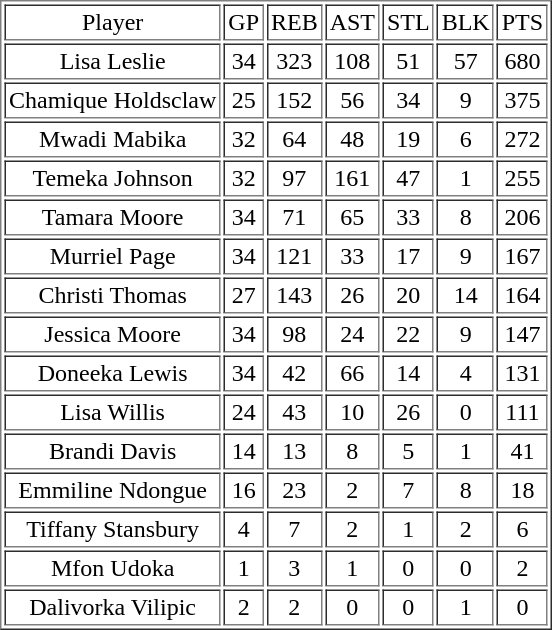<table border="1" cellpadding="2">
<tr align="center">
<td>Player</td>
<td>GP</td>
<td>REB</td>
<td>AST</td>
<td>STL</td>
<td>BLK</td>
<td>PTS</td>
</tr>
<tr align="center">
<td>Lisa Leslie</td>
<td>34</td>
<td>323</td>
<td>108</td>
<td>51</td>
<td>57</td>
<td>680</td>
</tr>
<tr align="center">
<td>Chamique Holdsclaw</td>
<td>25</td>
<td>152</td>
<td>56</td>
<td>34</td>
<td>9</td>
<td>375</td>
</tr>
<tr align="center">
<td>Mwadi Mabika</td>
<td>32</td>
<td>64</td>
<td>48</td>
<td>19</td>
<td>6</td>
<td>272</td>
</tr>
<tr align="center">
<td>Temeka Johnson</td>
<td>32</td>
<td>97</td>
<td>161</td>
<td>47</td>
<td>1</td>
<td>255</td>
</tr>
<tr align="center">
<td>Tamara Moore</td>
<td>34</td>
<td>71</td>
<td>65</td>
<td>33</td>
<td>8</td>
<td>206</td>
</tr>
<tr align="center">
<td>Murriel Page</td>
<td>34</td>
<td>121</td>
<td>33</td>
<td>17</td>
<td>9</td>
<td>167</td>
</tr>
<tr align="center">
<td>Christi Thomas</td>
<td>27</td>
<td>143</td>
<td>26</td>
<td>20</td>
<td>14</td>
<td>164</td>
</tr>
<tr align="center">
<td>Jessica Moore</td>
<td>34</td>
<td>98</td>
<td>24</td>
<td>22</td>
<td>9</td>
<td>147</td>
</tr>
<tr align="center">
<td>Doneeka Lewis</td>
<td>34</td>
<td>42</td>
<td>66</td>
<td>14</td>
<td>4</td>
<td>131</td>
</tr>
<tr align="center">
<td>Lisa Willis</td>
<td>24</td>
<td>43</td>
<td>10</td>
<td>26</td>
<td>0</td>
<td>111</td>
</tr>
<tr align="center">
<td>Brandi Davis</td>
<td>14</td>
<td>13</td>
<td>8</td>
<td>5</td>
<td>1</td>
<td>41</td>
</tr>
<tr align="center">
<td>Emmiline Ndongue</td>
<td>16</td>
<td>23</td>
<td>2</td>
<td>7</td>
<td>8</td>
<td>18</td>
</tr>
<tr align="center">
<td>Tiffany Stansbury</td>
<td>4</td>
<td>7</td>
<td>2</td>
<td>1</td>
<td>2</td>
<td>6</td>
</tr>
<tr align="center">
<td>Mfon Udoka</td>
<td>1</td>
<td>3</td>
<td>1</td>
<td>0</td>
<td>0</td>
<td>2</td>
</tr>
<tr align="center">
<td>Dalivorka Vilipic</td>
<td>2</td>
<td>2</td>
<td>0</td>
<td>0</td>
<td>1</td>
<td>0</td>
</tr>
</table>
